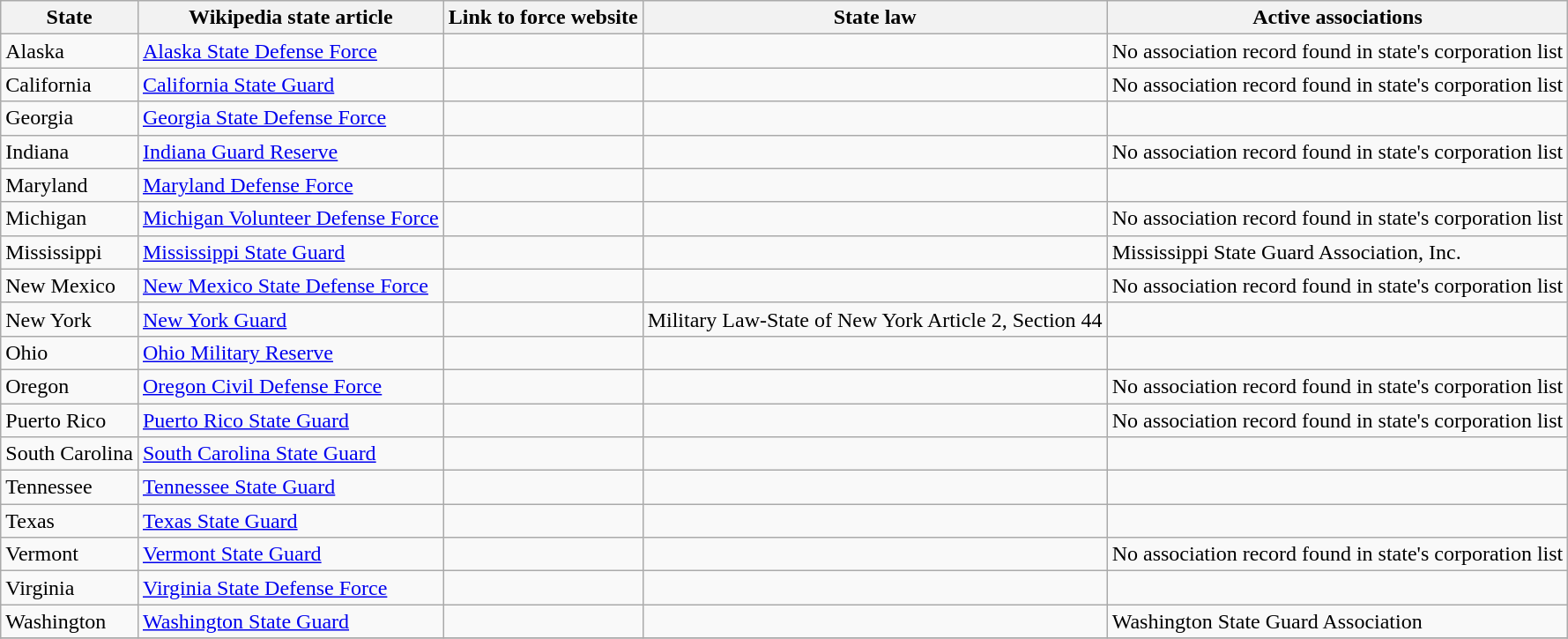<table class="wikitable ">
<tr>
<th>State</th>
<th>Wikipedia state article</th>
<th>Link to force website</th>
<th>State law</th>
<th>Active associations</th>
</tr>
<tr>
<td>Alaska</td>
<td><a href='#'>Alaska State Defense Force</a></td>
<td></td>
<td></td>
<td>No association record found in state's corporation list</td>
</tr>
<tr>
<td>California</td>
<td><a href='#'>California State Guard</a></td>
<td></td>
<td></td>
<td>No association record found in state's corporation list</td>
</tr>
<tr>
<td>Georgia</td>
<td><a href='#'>Georgia State Defense Force</a></td>
<td></td>
<td></td>
<td></td>
</tr>
<tr>
<td>Indiana</td>
<td><a href='#'>Indiana Guard Reserve</a></td>
<td></td>
<td></td>
<td>No association record found in state's corporation list</td>
</tr>
<tr>
<td>Maryland</td>
<td><a href='#'>Maryland Defense Force</a></td>
<td></td>
<td></td>
<td></td>
</tr>
<tr>
<td>Michigan</td>
<td><a href='#'>Michigan Volunteer Defense Force</a></td>
<td></td>
<td></td>
<td>No association record found in state's corporation list</td>
</tr>
<tr>
<td>Mississippi</td>
<td><a href='#'>Mississippi State Guard</a></td>
<td></td>
<td></td>
<td>Mississippi State Guard Association, Inc.</td>
</tr>
<tr>
<td>New Mexico</td>
<td><a href='#'>New Mexico State Defense Force</a></td>
<td> </td>
<td></td>
<td>No association record found in state's corporation list</td>
</tr>
<tr>
<td>New York</td>
<td><a href='#'>New York Guard</a></td>
<td></td>
<td>Military Law-State of New York Article 2, Section 44</td>
<td></td>
</tr>
<tr>
<td>Ohio</td>
<td><a href='#'>Ohio Military Reserve</a></td>
<td></td>
<td></td>
<td></td>
</tr>
<tr>
<td>Oregon</td>
<td><a href='#'>Oregon Civil Defense Force</a></td>
<td></td>
<td></td>
<td>No association record found in state's corporation list</td>
</tr>
<tr>
<td>Puerto Rico</td>
<td><a href='#'>Puerto Rico State Guard</a></td>
<td></td>
<td></td>
<td>No association record found in state's corporation list</td>
</tr>
<tr>
<td>South Carolina</td>
<td><a href='#'>South Carolina State Guard</a></td>
<td></td>
<td></td>
<td></td>
</tr>
<tr>
<td>Tennessee</td>
<td><a href='#'>Tennessee State Guard</a></td>
<td></td>
<td></td>
<td></td>
</tr>
<tr>
<td>Texas</td>
<td><a href='#'>Texas State Guard</a></td>
<td> </td>
<td></td>
<td> </td>
</tr>
<tr>
<td>Vermont</td>
<td><a href='#'>Vermont State Guard</a></td>
<td></td>
<td></td>
<td>No association record found in state's corporation list</td>
</tr>
<tr>
<td>Virginia</td>
<td><a href='#'>Virginia State Defense Force</a></td>
<td></td>
<td></td>
<td></td>
</tr>
<tr>
<td>Washington</td>
<td><a href='#'>Washington State Guard</a></td>
<td></td>
<td></td>
<td>Washington State Guard Association</td>
</tr>
<tr>
</tr>
</table>
